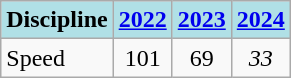<table class="wikitable" style="text-align: center;">
<tr>
<th style="background: #b0e0e6;">Discipline</th>
<th style="background: #b0e0e6;"><a href='#'>2022</a></th>
<th style="background: #b0e0e6;"><a href='#'>2023</a></th>
<th style="background: #b0e0e6;"><a href='#'>2024</a></th>
</tr>
<tr>
<td align="left">Speed</td>
<td>101</td>
<td>69</td>
<td><em>33</em></td>
</tr>
</table>
